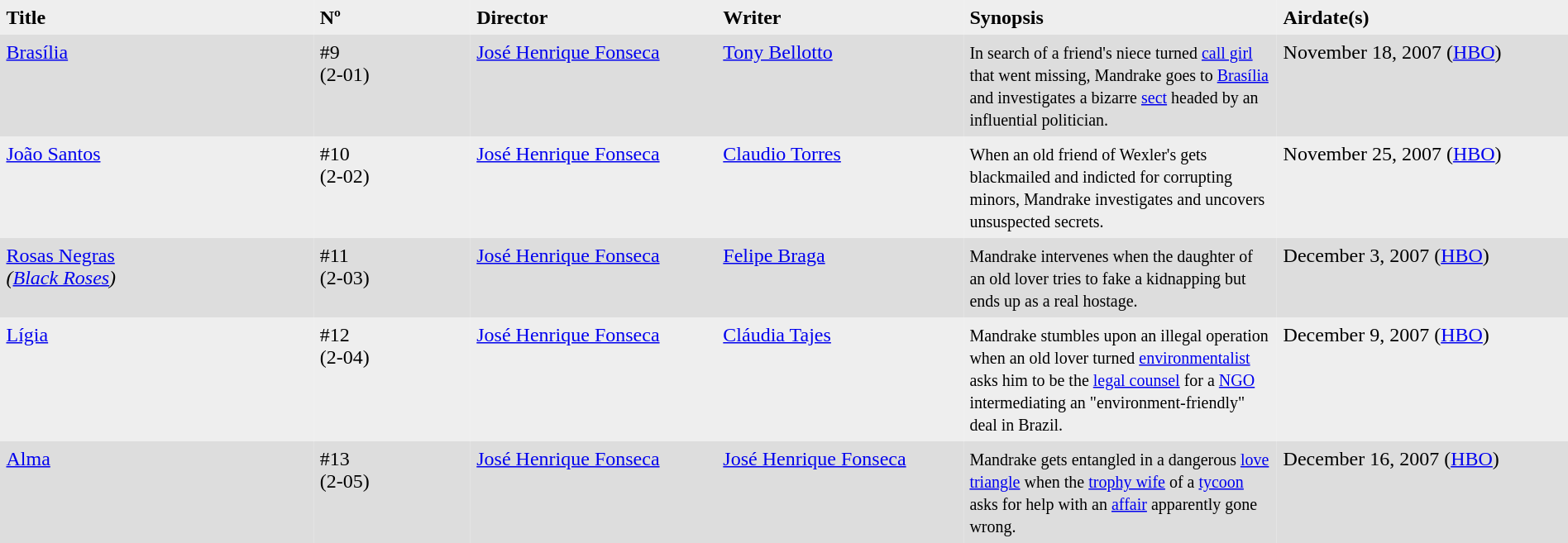<table border="0" cellpadding="5" cellspacing="0" width="100%" align="center">
<tr style="background:#eee;" valign="top">
<td width="20%"><strong>Title</strong></td>
<td width="10%"><strong>Nº</strong></td>
<td><strong>Director</strong></td>
<td><strong>Writer</strong></td>
<td width="20%"><strong>Synopsis</strong></td>
<td><strong>Airdate(s)</strong></td>
</tr>
<tr style="background:#ddd;" valign="top">
<td><a href='#'>Brasília</a></td>
<td>#9<br>(2-01)</td>
<td><a href='#'>José Henrique Fonseca</a></td>
<td><a href='#'>Tony Bellotto</a></td>
<td><small>In search of a friend's niece turned <a href='#'>call girl</a> that went missing, Mandrake goes to <a href='#'>Brasília</a> and investigates a bizarre <a href='#'>sect</a> headed by an influential politician.</small></td>
<td>November 18, 2007 (<a href='#'>HBO</a>)</td>
</tr>
<tr style="background:#eee;" valign="top">
<td><a href='#'>João Santos</a></td>
<td>#10<br>(2-02)</td>
<td><a href='#'>José Henrique Fonseca</a></td>
<td><a href='#'>Claudio Torres</a></td>
<td><small>When an old friend of Wexler's gets blackmailed and indicted for corrupting minors, Mandrake investigates and uncovers unsuspected secrets.</small></td>
<td>November 25, 2007 (<a href='#'>HBO</a>)</td>
</tr>
<tr style="background:#ddd;" valign="top">
<td><a href='#'>Rosas Negras</a><br><em>(<a href='#'>Black Roses</a>)</em></td>
<td>#11<br>(2-03)</td>
<td><a href='#'>José Henrique Fonseca</a></td>
<td><a href='#'>Felipe Braga</a></td>
<td><small>Mandrake intervenes when the daughter of an old lover tries to fake a kidnapping but ends up as a real hostage.</small></td>
<td>December 3, 2007 (<a href='#'>HBO</a>)</td>
</tr>
<tr style="background:#eee;" valign="top">
<td><a href='#'>Lígia</a></td>
<td>#12<br>(2-04)</td>
<td><a href='#'>José Henrique Fonseca</a></td>
<td><a href='#'>Cláudia Tajes</a></td>
<td><small>Mandrake stumbles upon an illegal operation when an old lover turned <a href='#'>environmentalist</a> asks him to be the <a href='#'>legal counsel</a> for a <a href='#'>NGO</a> intermediating an "environment-friendly" deal in Brazil.</small></td>
<td>December 9, 2007 (<a href='#'>HBO</a>)</td>
</tr>
<tr style="background:#ddd;" valign="top">
<td><a href='#'>Alma</a></td>
<td>#13<br>(2-05)</td>
<td><a href='#'>José Henrique Fonseca</a></td>
<td><a href='#'>José Henrique Fonseca</a></td>
<td><small>Mandrake gets entangled in a dangerous <a href='#'>love triangle</a> when the <a href='#'>trophy wife</a> of a <a href='#'>tycoon</a> asks for help with an <a href='#'>affair</a> apparently gone wrong.</small></td>
<td>December 16, 2007 (<a href='#'>HBO</a>)</td>
</tr>
</table>
